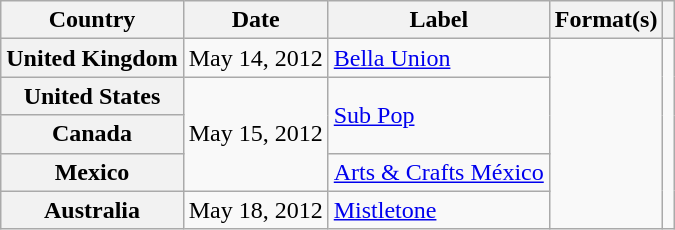<table class="wikitable plainrowheaders">
<tr>
<th scope="col">Country</th>
<th scope="col">Date</th>
<th scope="col">Label</th>
<th scope="col">Format(s)</th>
<th scope="col"></th>
</tr>
<tr>
<th scope="row">United Kingdom</th>
<td>May 14, 2012</td>
<td><a href='#'>Bella Union</a></td>
<td rowspan="5"></td>
<td rowspan="5"></td>
</tr>
<tr>
<th scope="row">United States</th>
<td rowspan="3">May 15, 2012</td>
<td rowspan="2"><a href='#'>Sub Pop</a></td>
</tr>
<tr>
<th scope="row">Canada</th>
</tr>
<tr>
<th scope="row">Mexico</th>
<td><a href='#'>Arts & Crafts México</a></td>
</tr>
<tr>
<th scope="row">Australia</th>
<td>May 18, 2012</td>
<td><a href='#'>Mistletone</a></td>
</tr>
</table>
